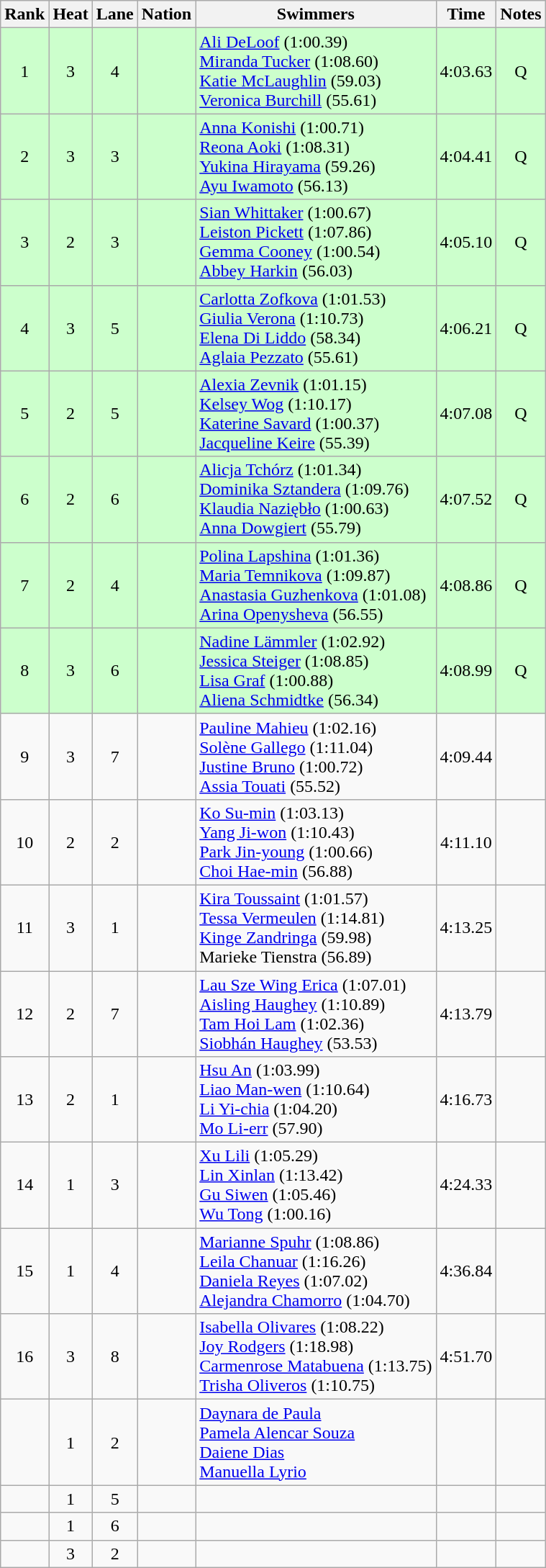<table class="wikitable sortable" style="text-align:center">
<tr>
<th>Rank</th>
<th>Heat</th>
<th>Lane</th>
<th>Nation</th>
<th>Swimmers</th>
<th>Time</th>
<th>Notes</th>
</tr>
<tr bgcolor=ccffcc>
<td>1</td>
<td>3</td>
<td>4</td>
<td align="left"></td>
<td align=left><a href='#'>Ali DeLoof</a> (1:00.39)<br><a href='#'>Miranda Tucker</a> (1:08.60)<br><a href='#'>Katie McLaughlin</a> (59.03)<br><a href='#'>Veronica Burchill</a> (55.61)</td>
<td>4:03.63</td>
<td>Q</td>
</tr>
<tr bgcolor=ccffcc>
<td>2</td>
<td>3</td>
<td>3</td>
<td align="left"></td>
<td align="left"><a href='#'>Anna Konishi</a> (1:00.71)<br><a href='#'>Reona Aoki</a> (1:08.31)<br><a href='#'>Yukina Hirayama</a> (59.26)<br><a href='#'>Ayu Iwamoto</a> (56.13)</td>
<td>4:04.41</td>
<td>Q</td>
</tr>
<tr bgcolor=ccffcc>
<td>3</td>
<td>2</td>
<td>3</td>
<td align="left"></td>
<td align="left"><a href='#'>Sian Whittaker</a> (1:00.67)<br><a href='#'>Leiston Pickett</a> (1:07.86)<br><a href='#'>Gemma Cooney</a> (1:00.54)<br><a href='#'>Abbey Harkin</a> (56.03)</td>
<td>4:05.10</td>
<td>Q</td>
</tr>
<tr bgcolor=ccffcc>
<td>4</td>
<td>3</td>
<td>5</td>
<td align="left"></td>
<td align=left><a href='#'>Carlotta Zofkova</a> (1:01.53)<br><a href='#'>Giulia Verona</a> (1:10.73)<br><a href='#'>Elena Di Liddo</a> (58.34)<br><a href='#'>Aglaia Pezzato</a> (55.61)</td>
<td>4:06.21</td>
<td>Q</td>
</tr>
<tr bgcolor=ccffcc>
<td>5</td>
<td>2</td>
<td>5</td>
<td align="left"></td>
<td align="left"><a href='#'>Alexia Zevnik</a> (1:01.15)<br><a href='#'>Kelsey Wog</a> (1:10.17)<br><a href='#'>Katerine Savard</a> (1:00.37)<br><a href='#'>Jacqueline Keire</a> (55.39)</td>
<td>4:07.08</td>
<td>Q</td>
</tr>
<tr bgcolor=ccffcc>
<td>6</td>
<td>2</td>
<td>6</td>
<td align="left"></td>
<td align="left"><a href='#'>Alicja Tchórz</a> (1:01.34)<br><a href='#'>Dominika Sztandera</a> (1:09.76)<br><a href='#'>Klaudia Naziębło</a> (1:00.63)<br><a href='#'>Anna Dowgiert</a> (55.79)</td>
<td>4:07.52</td>
<td>Q</td>
</tr>
<tr bgcolor=ccffcc>
<td>7</td>
<td>2</td>
<td>4</td>
<td align="left"></td>
<td align="left"><a href='#'>Polina Lapshina</a> (1:01.36)<br><a href='#'>Maria Temnikova</a> (1:09.87)<br><a href='#'>Anastasia Guzhenkova</a> (1:01.08)<br><a href='#'>Arina Openysheva</a> (56.55)</td>
<td>4:08.86</td>
<td>Q</td>
</tr>
<tr bgcolor=ccffcc>
<td>8</td>
<td>3</td>
<td>6</td>
<td align="left"></td>
<td align="left"><a href='#'>Nadine Lämmler</a> (1:02.92)<br><a href='#'>Jessica Steiger</a> (1:08.85)<br><a href='#'>Lisa Graf</a> (1:00.88)<br><a href='#'>Aliena Schmidtke</a> (56.34)</td>
<td>4:08.99</td>
<td>Q</td>
</tr>
<tr>
<td>9</td>
<td>3</td>
<td>7</td>
<td align="left"></td>
<td align="left"><a href='#'>Pauline Mahieu</a> (1:02.16)<br><a href='#'>Solène Gallego</a> (1:11.04)<br><a href='#'>Justine Bruno</a> (1:00.72)<br><a href='#'>Assia Touati</a> (55.52)</td>
<td>4:09.44</td>
<td></td>
</tr>
<tr>
<td>10</td>
<td>2</td>
<td>2</td>
<td align="left"></td>
<td align="left"><a href='#'>Ko Su-min</a> (1:03.13)<br><a href='#'>Yang Ji-won</a> (1:10.43)<br><a href='#'>Park Jin-young</a> (1:00.66)<br><a href='#'>Choi Hae-min</a> (56.88)</td>
<td>4:11.10</td>
<td></td>
</tr>
<tr>
<td>11</td>
<td>3</td>
<td>1</td>
<td align="left"></td>
<td align="left"><a href='#'>Kira Toussaint</a> (1:01.57)<br><a href='#'>Tessa Vermeulen</a> (1:14.81)<br><a href='#'>Kinge Zandringa</a> (59.98)<br>Marieke Tienstra (56.89)</td>
<td>4:13.25</td>
<td></td>
</tr>
<tr>
<td>12</td>
<td>2</td>
<td>7</td>
<td align="left"></td>
<td align="left"><a href='#'>Lau Sze Wing Erica</a> (1:07.01)<br><a href='#'>Aisling Haughey</a> (1:10.89)<br><a href='#'>Tam Hoi Lam</a> (1:02.36)<br><a href='#'>Siobhán Haughey</a> (53.53)</td>
<td>4:13.79</td>
<td></td>
</tr>
<tr>
<td>13</td>
<td>2</td>
<td>1</td>
<td align="left"></td>
<td align="left"><a href='#'>Hsu An</a> (1:03.99)<br><a href='#'>Liao Man-wen</a> (1:10.64)<br><a href='#'>Li Yi-chia</a> (1:04.20)<br><a href='#'>Mo Li-err</a> (57.90)</td>
<td>4:16.73</td>
<td></td>
</tr>
<tr>
<td>14</td>
<td>1</td>
<td>3</td>
<td align="left"></td>
<td align="left"><a href='#'>Xu Lili</a> (1:05.29)<br><a href='#'>Lin Xinlan</a> (1:13.42)<br><a href='#'>Gu Siwen</a> (1:05.46)<br><a href='#'>Wu Tong</a> (1:00.16)</td>
<td>4:24.33</td>
<td></td>
</tr>
<tr>
<td>15</td>
<td>1</td>
<td>4</td>
<td align="left"></td>
<td align="left"><a href='#'>Marianne Spuhr</a> (1:08.86)<br><a href='#'>Leila Chanuar</a> (1:16.26)<br><a href='#'>Daniela Reyes</a> (1:07.02)<br><a href='#'>Alejandra Chamorro</a> (1:04.70)</td>
<td>4:36.84</td>
<td></td>
</tr>
<tr>
<td>16</td>
<td>3</td>
<td>8</td>
<td align="left"></td>
<td align="left"><a href='#'>Isabella Olivares</a> (1:08.22)<br><a href='#'>Joy Rodgers</a> (1:18.98)<br><a href='#'>Carmenrose Matabuena</a> (1:13.75)<br><a href='#'>Trisha Oliveros</a> (1:10.75)</td>
<td>4:51.70</td>
<td></td>
</tr>
<tr>
<td></td>
<td>1</td>
<td>2</td>
<td align="left"></td>
<td align="left"><a href='#'>Daynara de Paula</a><br><a href='#'>Pamela Alencar Souza</a><br><a href='#'>Daiene Dias</a><br><a href='#'>Manuella Lyrio</a></td>
<td></td>
<td></td>
</tr>
<tr>
<td></td>
<td>1</td>
<td>5</td>
<td align="left"></td>
<td></td>
<td></td>
<td></td>
</tr>
<tr>
<td></td>
<td>1</td>
<td>6</td>
<td align="left"></td>
<td></td>
<td></td>
<td></td>
</tr>
<tr>
<td></td>
<td>3</td>
<td>2</td>
<td align="left"></td>
<td></td>
<td></td>
<td></td>
</tr>
</table>
